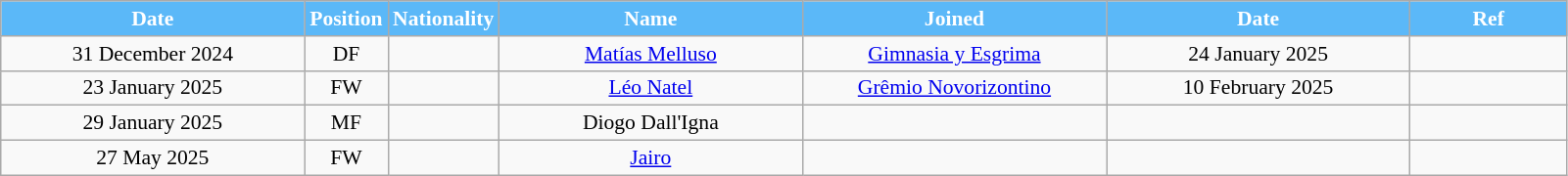<table class="wikitable"  style="text-align:center; font-size:90%; ">
<tr>
<th style="background:#5BB8F8; color:white; width:200px;">Date</th>
<th style="background:#5BB8F8; color:white; width:50px;">Position</th>
<th style="background:#5BB8F8; color:white; width:50px;">Nationality</th>
<th style="background:#5BB8F8; color:white; width:200px;">Name</th>
<th style="background:#5BB8F8; color:white; width:200px;">Joined</th>
<th style="background:#5BB8F8; color:white; width:200px;">Date</th>
<th style="background:#5BB8F8; color:white; width:100px;">Ref</th>
</tr>
<tr>
<td>31 December 2024</td>
<td>DF</td>
<td></td>
<td><a href='#'>Matías Melluso</a></td>
<td><a href='#'>Gimnasia y Esgrima</a></td>
<td>24 January 2025</td>
<td></td>
</tr>
<tr>
<td>23 January 2025</td>
<td>FW</td>
<td></td>
<td><a href='#'>Léo Natel</a></td>
<td><a href='#'>Grêmio Novorizontino</a></td>
<td>10 February 2025</td>
<td></td>
</tr>
<tr>
<td>29 January 2025</td>
<td>MF</td>
<td></td>
<td>Diogo Dall'Igna</td>
<td></td>
<td></td>
<td></td>
</tr>
<tr>
<td>27 May 2025</td>
<td>FW</td>
<td></td>
<td><a href='#'>Jairo</a></td>
<td></td>
<td></td>
<td></td>
</tr>
</table>
